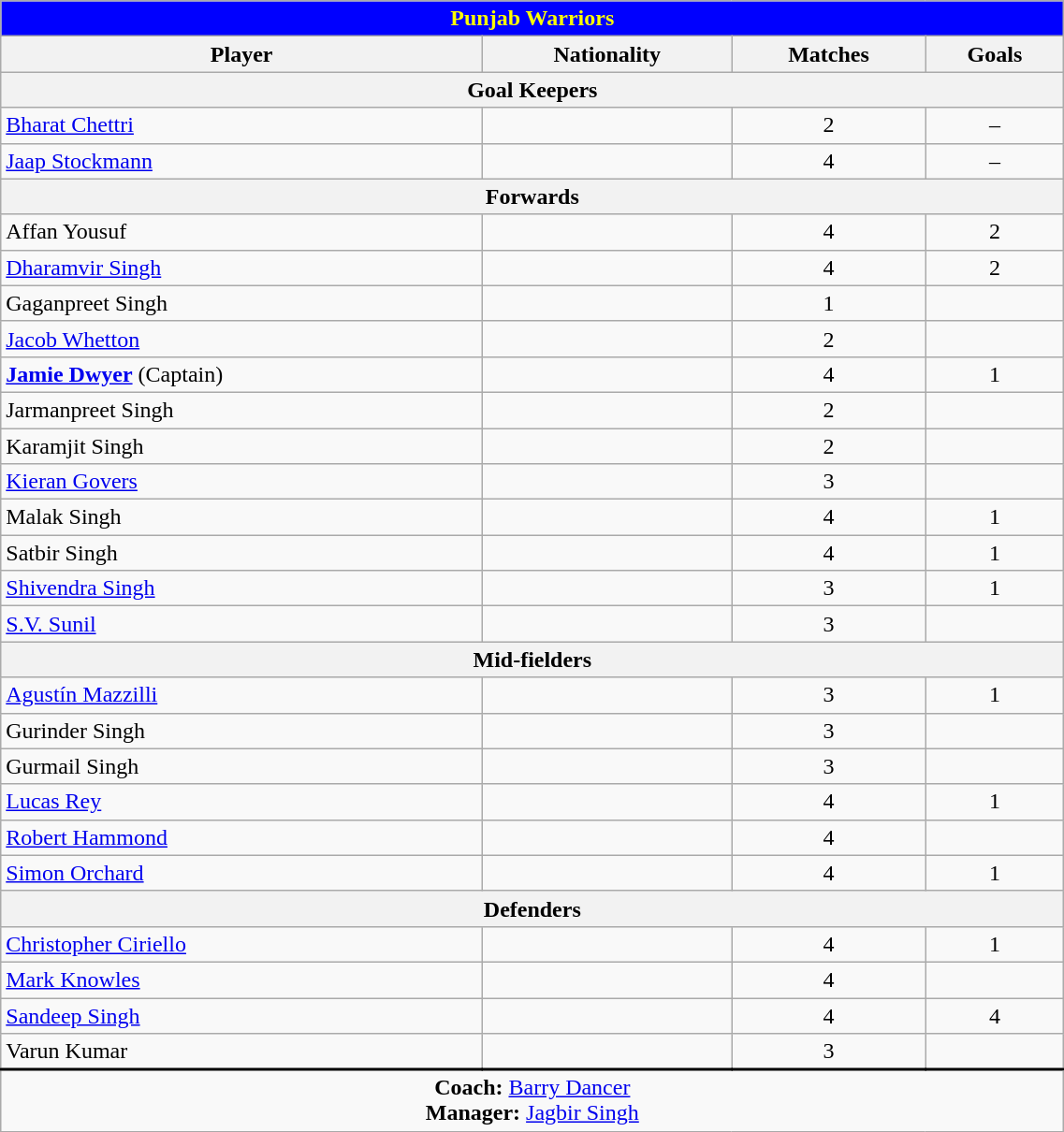<table class="wikitable" style="width:60%;text-align:center;">
<tr>
<th colspan="4" style="background: #0000FF; color:#FFFF00">Punjab Warriors</th>
</tr>
<tr>
<th>Player</th>
<th>Nationality</th>
<th>Matches</th>
<th>Goals</th>
</tr>
<tr>
<th colspan="4">Goal Keepers</th>
</tr>
<tr>
<td style="text-align:left"><a href='#'>Bharat Chettri</a></td>
<td style="text-align:left"></td>
<td>2</td>
<td>–</td>
</tr>
<tr>
<td style="text-align:left"><a href='#'>Jaap Stockmann</a></td>
<td style="text-align:left"></td>
<td>4</td>
<td>–</td>
</tr>
<tr>
<th colspan="4">Forwards</th>
</tr>
<tr>
<td style="text-align:left">Affan Yousuf</td>
<td style="text-align:left"></td>
<td>4</td>
<td>2</td>
</tr>
<tr>
<td style="text-align:left"><a href='#'>Dharamvir Singh</a></td>
<td style="text-align:left"></td>
<td>4</td>
<td>2</td>
</tr>
<tr>
<td style="text-align:left">Gaganpreet Singh</td>
<td style="text-align:left"></td>
<td>1</td>
<td></td>
</tr>
<tr>
<td style="text-align:left"><a href='#'>Jacob Whetton</a></td>
<td style="text-align:left"></td>
<td>2</td>
<td></td>
</tr>
<tr>
<td style="text-align:left"><strong><a href='#'>Jamie Dwyer</a></strong> (Captain)</td>
<td style="text-align:left"><strong></strong></td>
<td>4</td>
<td>1</td>
</tr>
<tr>
<td style="text-align:left">Jarmanpreet Singh</td>
<td style="text-align:left"></td>
<td>2</td>
<td></td>
</tr>
<tr>
<td style="text-align:left">Karamjit Singh</td>
<td style="text-align:left"></td>
<td>2</td>
<td></td>
</tr>
<tr>
<td style="text-align:left"><a href='#'>Kieran Govers</a></td>
<td style="text-align:left"></td>
<td>3</td>
<td></td>
</tr>
<tr>
<td style="text-align:left">Malak Singh</td>
<td style="text-align:left"></td>
<td>4</td>
<td>1</td>
</tr>
<tr>
<td style="text-align:left">Satbir Singh</td>
<td style="text-align:left"></td>
<td>4</td>
<td>1</td>
</tr>
<tr>
<td style="text-align:left"><a href='#'>Shivendra Singh</a></td>
<td style="text-align:left"></td>
<td>3</td>
<td>1</td>
</tr>
<tr>
<td style="text-align:left"><a href='#'>S.V. Sunil</a></td>
<td style="text-align:left"></td>
<td>3</td>
<td></td>
</tr>
<tr>
<th colspan="4">Mid-fielders</th>
</tr>
<tr>
<td style="text-align:left"><a href='#'>Agustín Mazzilli</a></td>
<td style="text-align:left"></td>
<td>3</td>
<td>1</td>
</tr>
<tr>
<td style="text-align:left">Gurinder Singh</td>
<td style="text-align:left"></td>
<td>3</td>
<td></td>
</tr>
<tr>
<td style="text-align:left">Gurmail Singh</td>
<td style="text-align:left"></td>
<td>3</td>
<td></td>
</tr>
<tr>
<td style="text-align:left"><a href='#'>Lucas Rey</a></td>
<td style="text-align:left"></td>
<td>4</td>
<td>1</td>
</tr>
<tr>
<td style="text-align:left"><a href='#'>Robert Hammond</a></td>
<td style="text-align:left"></td>
<td>4</td>
<td></td>
</tr>
<tr>
<td style="text-align:left"><a href='#'>Simon Orchard</a></td>
<td style="text-align:left"></td>
<td>4</td>
<td>1</td>
</tr>
<tr>
<th colspan="4">Defenders</th>
</tr>
<tr>
<td style="text-align:left"><a href='#'>Christopher Ciriello</a></td>
<td style="text-align:left"></td>
<td>4</td>
<td>1</td>
</tr>
<tr>
<td style="text-align:left"><a href='#'>Mark Knowles</a></td>
<td style="text-align:left"></td>
<td>4</td>
<td></td>
</tr>
<tr>
<td style="text-align:left"><a href='#'>Sandeep Singh</a></td>
<td style="text-align:left"></td>
<td>4</td>
<td>4</td>
</tr>
<tr>
<td style="text-align:left">Varun Kumar</td>
<td style="text-align:left"></td>
<td>3</td>
<td></td>
</tr>
<tr style="border-top:2px solid black;">
<td colspan="7"><strong>Coach:</strong> <a href='#'>Barry Dancer</a> <br> <strong>Manager:</strong> <a href='#'>Jagbir Singh</a></td>
</tr>
</table>
